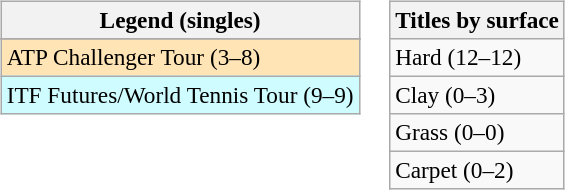<table>
<tr valign=top>
<td><br><table class=wikitable style=font-size:97%>
<tr>
<th>Legend (singles)</th>
</tr>
<tr bgcolor=e5d1cb>
</tr>
<tr bgcolor=moccasin>
<td>ATP Challenger Tour (3–8)</td>
</tr>
<tr bgcolor=cffcff>
<td>ITF Futures/World Tennis Tour (9–9)</td>
</tr>
</table>
</td>
<td><br><table class=wikitable style=font-size:97%>
<tr>
<th>Titles by surface</th>
</tr>
<tr>
<td>Hard (12–12)</td>
</tr>
<tr>
<td>Clay (0–3)</td>
</tr>
<tr>
<td>Grass (0–0)</td>
</tr>
<tr>
<td>Carpet (0–2)</td>
</tr>
</table>
</td>
</tr>
</table>
